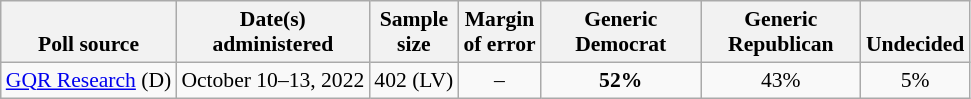<table class="wikitable" style="font-size:90%;text-align:center;">
<tr style="vertical-align:bottom">
<th>Poll source</th>
<th>Date(s)<br>administered</th>
<th>Sample<br>size</th>
<th>Margin<br>of error</th>
<th style="width:100px;">Generic<br>Democrat</th>
<th style="width:100px;">Generic<br>Republican</th>
<th>Undecided</th>
</tr>
<tr>
<td style="text-align:left;"><a href='#'>GQR Research</a> (D)</td>
<td>October 10–13, 2022</td>
<td>402 (LV)</td>
<td>–</td>
<td><strong>52%</strong></td>
<td>43%</td>
<td>5%</td>
</tr>
</table>
